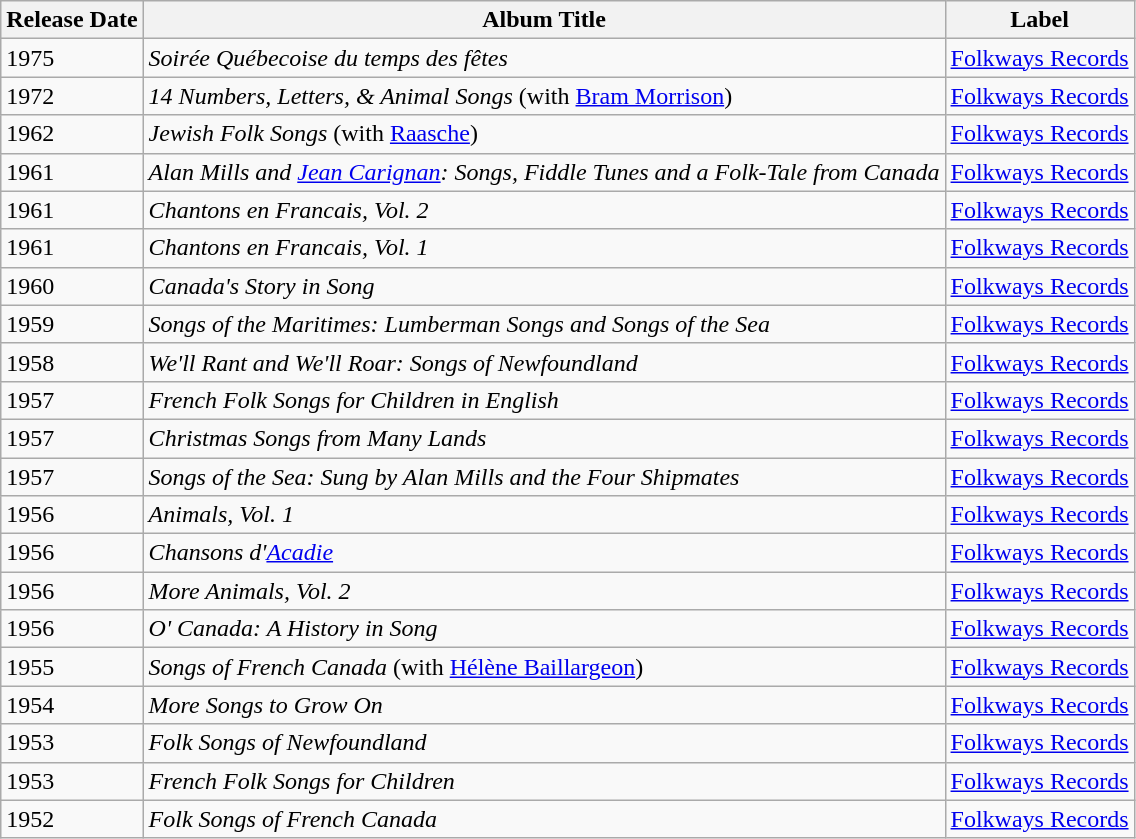<table class="wikitable" border="1">
<tr>
<th>Release Date</th>
<th>Album Title</th>
<th>Label</th>
</tr>
<tr>
<td>1975</td>
<td><em>Soirée Québecoise du temps des fêtes</em></td>
<td><a href='#'>Folkways Records</a></td>
</tr>
<tr>
<td>1972</td>
<td><em>14 Numbers, Letters, & Animal Songs</em> (with <a href='#'>Bram Morrison</a>)</td>
<td><a href='#'>Folkways Records</a></td>
</tr>
<tr>
<td>1962</td>
<td><em>Jewish Folk Songs</em> (with <a href='#'>Raasche</a>)</td>
<td><a href='#'>Folkways Records</a></td>
</tr>
<tr>
<td>1961</td>
<td><em>Alan Mills and <a href='#'>Jean Carignan</a>: Songs, Fiddle Tunes and a Folk-Tale from Canada</em></td>
<td><a href='#'>Folkways Records</a></td>
</tr>
<tr>
<td>1961</td>
<td><em>Chantons en Francais, Vol. 2</em></td>
<td><a href='#'>Folkways Records</a></td>
</tr>
<tr>
<td>1961</td>
<td><em>Chantons en Francais, Vol. 1</em></td>
<td><a href='#'>Folkways Records</a></td>
</tr>
<tr>
<td>1960</td>
<td><em>Canada's Story in Song</em></td>
<td><a href='#'>Folkways Records</a></td>
</tr>
<tr>
<td>1959</td>
<td><em>Songs of the Maritimes: Lumberman Songs and Songs of the Sea</em></td>
<td><a href='#'>Folkways Records</a></td>
</tr>
<tr>
<td>1958</td>
<td><em>We'll Rant and We'll Roar: Songs of Newfoundland</em></td>
<td><a href='#'>Folkways Records</a></td>
</tr>
<tr>
<td>1957</td>
<td><em>French Folk Songs for Children in English</em></td>
<td><a href='#'>Folkways Records</a></td>
</tr>
<tr>
<td>1957</td>
<td><em>Christmas Songs from Many Lands</em></td>
<td><a href='#'>Folkways Records</a></td>
</tr>
<tr>
<td>1957</td>
<td><em>Songs of the Sea: Sung by Alan Mills and the Four Shipmates</em></td>
<td><a href='#'>Folkways Records</a></td>
</tr>
<tr>
<td>1956</td>
<td><em>Animals, Vol. 1</em></td>
<td><a href='#'>Folkways Records</a></td>
</tr>
<tr>
<td>1956</td>
<td><em>Chansons d'<a href='#'>Acadie</a></em></td>
<td><a href='#'>Folkways Records</a></td>
</tr>
<tr>
<td>1956</td>
<td><em>More Animals, Vol. 2</em></td>
<td><a href='#'>Folkways Records</a></td>
</tr>
<tr>
<td>1956</td>
<td><em>O' Canada: A History in Song</em></td>
<td><a href='#'>Folkways Records</a></td>
</tr>
<tr>
<td>1955</td>
<td><em>Songs of French Canada</em> (with <a href='#'>Hélène Baillargeon</a>)</td>
<td><a href='#'>Folkways Records</a></td>
</tr>
<tr>
<td>1954</td>
<td><em>More Songs to Grow On</em></td>
<td><a href='#'>Folkways Records</a></td>
</tr>
<tr>
<td>1953</td>
<td><em>Folk Songs of Newfoundland</em></td>
<td><a href='#'>Folkways Records</a></td>
</tr>
<tr>
<td>1953</td>
<td><em>French Folk Songs for Children</em></td>
<td><a href='#'>Folkways Records</a></td>
</tr>
<tr>
<td>1952</td>
<td><em>Folk Songs of French Canada</em></td>
<td><a href='#'>Folkways Records</a></td>
</tr>
</table>
